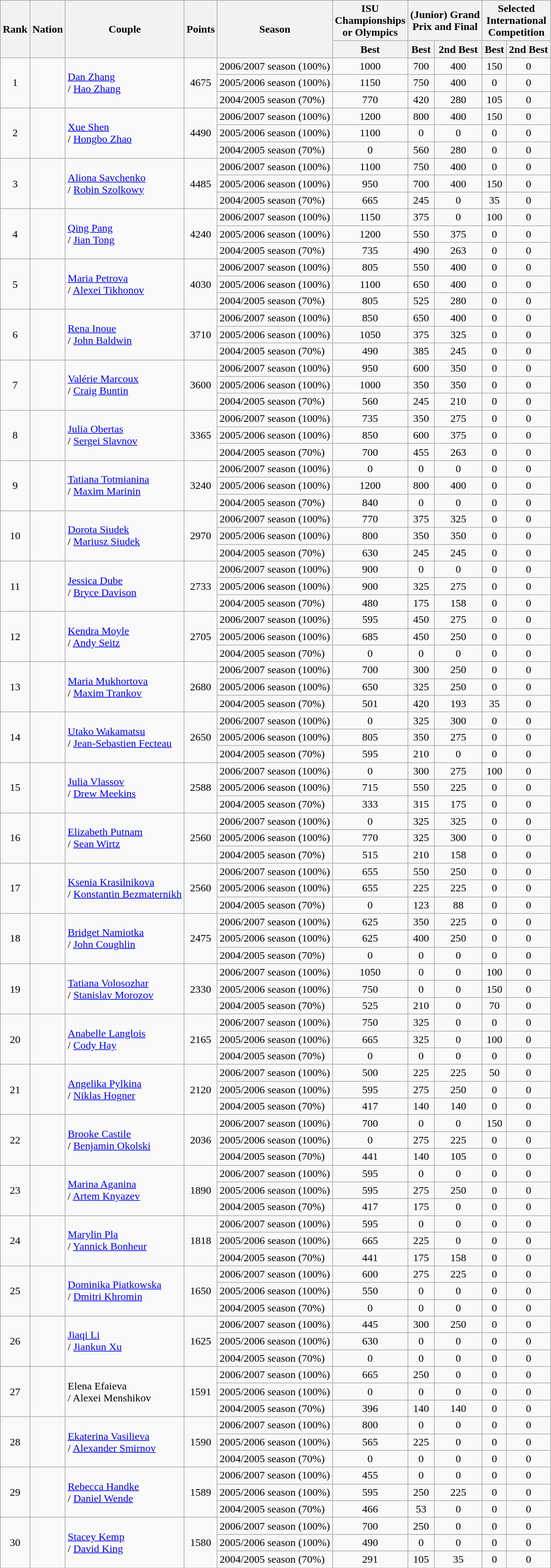<table class="wikitable sortable" style="text-align: center;">
<tr>
<th rowspan="2">Rank</th>
<th rowspan="2">Nation</th>
<th rowspan="2">Couple</th>
<th rowspan="2">Points</th>
<th rowspan="2">Season</th>
<th>ISU <br> Championships <br> or Olympics</th>
<th colspan="2">(Junior) Grand <br> Prix and Final</th>
<th colspan="2">Selected <br> International <br> Competition</th>
</tr>
<tr>
<th>Best</th>
<th>Best</th>
<th>2nd Best</th>
<th>Best</th>
<th>2nd Best</th>
</tr>
<tr>
<td rowspan="3">1</td>
<td rowspan="3" style="text-align: left;"></td>
<td rowspan="3" style="text-align: left;"><a href='#'>Dan Zhang</a> <br>/ <a href='#'>Hao Zhang</a></td>
<td rowspan="3">4675</td>
<td style="text-align: left;">2006/2007 season (100%)</td>
<td>1000</td>
<td>700</td>
<td>400</td>
<td>150</td>
<td>0</td>
</tr>
<tr>
<td style="text-align: left;">2005/2006 season (100%)</td>
<td>1150</td>
<td>750</td>
<td>400</td>
<td>0</td>
<td>0</td>
</tr>
<tr>
<td style="text-align: left;">2004/2005 season (70%)</td>
<td>770</td>
<td>420</td>
<td>280</td>
<td>105</td>
<td>0</td>
</tr>
<tr>
<td rowspan="3">2</td>
<td rowspan="3" style="text-align: left;"></td>
<td rowspan="3" style="text-align: left;"><a href='#'>Xue Shen</a> <br>/ <a href='#'>Hongbo Zhao</a></td>
<td rowspan="3">4490</td>
<td style="text-align: left;">2006/2007 season (100%)</td>
<td>1200</td>
<td>800</td>
<td>400</td>
<td>150</td>
<td>0</td>
</tr>
<tr>
<td style="text-align: left;">2005/2006 season (100%)</td>
<td>1100</td>
<td>0</td>
<td>0</td>
<td>0</td>
<td>0</td>
</tr>
<tr>
<td style="text-align: left;">2004/2005 season (70%)</td>
<td>0</td>
<td>560</td>
<td>280</td>
<td>0</td>
<td>0</td>
</tr>
<tr>
<td rowspan="3">3</td>
<td rowspan="3" style="text-align: left;"></td>
<td rowspan="3" style="text-align: left;"><a href='#'>Aliona Savchenko</a> <br>/ <a href='#'>Robin Szolkowy</a></td>
<td rowspan="3">4485</td>
<td style="text-align: left;">2006/2007 season (100%)</td>
<td>1100</td>
<td>750</td>
<td>400</td>
<td>0</td>
<td>0</td>
</tr>
<tr>
<td style="text-align: left;">2005/2006 season (100%)</td>
<td>950</td>
<td>700</td>
<td>400</td>
<td>150</td>
<td>0</td>
</tr>
<tr>
<td style="text-align: left;">2004/2005 season (70%)</td>
<td>665</td>
<td>245</td>
<td>0</td>
<td>35</td>
<td>0</td>
</tr>
<tr>
<td rowspan="3">4</td>
<td rowspan="3" style="text-align: left;"></td>
<td rowspan="3" style="text-align: left;"><a href='#'>Qing Pang</a> <br>/ <a href='#'>Jian Tong</a></td>
<td rowspan="3">4240</td>
<td style="text-align: left;">2006/2007 season (100%)</td>
<td>1150</td>
<td>375</td>
<td>0</td>
<td>100</td>
<td>0</td>
</tr>
<tr>
<td style="text-align: left;">2005/2006 season (100%)</td>
<td>1200</td>
<td>550</td>
<td>375</td>
<td>0</td>
<td>0</td>
</tr>
<tr>
<td style="text-align: left;">2004/2005 season (70%)</td>
<td>735</td>
<td>490</td>
<td>263</td>
<td>0</td>
<td>0</td>
</tr>
<tr>
<td rowspan="3">5</td>
<td rowspan="3" style="text-align: left;"></td>
<td rowspan="3" style="text-align: left;"><a href='#'>Maria Petrova</a> <br>/ <a href='#'>Alexei Tikhonov</a></td>
<td rowspan="3">4030</td>
<td style="text-align: left;">2006/2007 season (100%)</td>
<td>805</td>
<td>550</td>
<td>400</td>
<td>0</td>
<td>0</td>
</tr>
<tr>
<td style="text-align: left;">2005/2006 season (100%)</td>
<td>1100</td>
<td>650</td>
<td>400</td>
<td>0</td>
<td>0</td>
</tr>
<tr>
<td style="text-align: left;">2004/2005 season (70%)</td>
<td>805</td>
<td>525</td>
<td>280</td>
<td>0</td>
<td>0</td>
</tr>
<tr>
<td rowspan="3">6</td>
<td rowspan="3" style="text-align: left;"></td>
<td rowspan="3" style="text-align: left;"><a href='#'>Rena Inoue</a> <br>/ <a href='#'>John Baldwin</a></td>
<td rowspan="3">3710</td>
<td style="text-align: left;">2006/2007 season (100%)</td>
<td>850</td>
<td>650</td>
<td>400</td>
<td>0</td>
<td>0</td>
</tr>
<tr>
<td style="text-align: left;">2005/2006 season (100%)</td>
<td>1050</td>
<td>375</td>
<td>325</td>
<td>0</td>
<td>0</td>
</tr>
<tr>
<td style="text-align: left;">2004/2005 season (70%)</td>
<td>490</td>
<td>385</td>
<td>245</td>
<td>0</td>
<td>0</td>
</tr>
<tr>
<td rowspan="3">7</td>
<td rowspan="3" style="text-align: left;"></td>
<td rowspan="3" style="text-align: left;"><a href='#'>Valérie Marcoux</a> <br>/ <a href='#'>Craig Buntin</a></td>
<td rowspan="3">3600</td>
<td style="text-align: left;">2006/2007 season (100%)</td>
<td>950</td>
<td>600</td>
<td>350</td>
<td>0</td>
<td>0</td>
</tr>
<tr>
<td style="text-align: left;">2005/2006 season (100%)</td>
<td>1000</td>
<td>350</td>
<td>350</td>
<td>0</td>
<td>0</td>
</tr>
<tr>
<td style="text-align: left;">2004/2005 season (70%)</td>
<td>560</td>
<td>245</td>
<td>210</td>
<td>0</td>
<td>0</td>
</tr>
<tr>
<td rowspan="3">8</td>
<td rowspan="3" style="text-align: left;"></td>
<td rowspan="3" style="text-align: left;"><a href='#'>Julia Obertas</a> <br>/ <a href='#'>Sergei Slavnov</a></td>
<td rowspan="3">3365</td>
<td style="text-align: left;">2006/2007 season (100%)</td>
<td>735</td>
<td>350</td>
<td>275</td>
<td>0</td>
<td>0</td>
</tr>
<tr>
<td style="text-align: left;">2005/2006 season (100%)</td>
<td>850</td>
<td>600</td>
<td>375</td>
<td>0</td>
<td>0</td>
</tr>
<tr>
<td style="text-align: left;">2004/2005 season (70%)</td>
<td>700</td>
<td>455</td>
<td>263</td>
<td>0</td>
<td>0</td>
</tr>
<tr>
<td rowspan="3">9</td>
<td rowspan="3" style="text-align: left;"></td>
<td rowspan="3" style="text-align: left;"><a href='#'>Tatiana Totmianina</a> <br>/ <a href='#'>Maxim Marinin</a></td>
<td rowspan="3">3240</td>
<td style="text-align: left;">2006/2007 season (100%)</td>
<td>0</td>
<td>0</td>
<td>0</td>
<td>0</td>
<td>0</td>
</tr>
<tr>
<td style="text-align: left;">2005/2006 season (100%)</td>
<td>1200</td>
<td>800</td>
<td>400</td>
<td>0</td>
<td>0</td>
</tr>
<tr>
<td style="text-align: left;">2004/2005 season (70%)</td>
<td>840</td>
<td>0</td>
<td>0</td>
<td>0</td>
<td>0</td>
</tr>
<tr>
<td rowspan="3">10</td>
<td rowspan="3" style="text-align: left;"></td>
<td rowspan="3" style="text-align: left;"><a href='#'>Dorota Siudek</a> <br>/ <a href='#'>Mariusz Siudek</a></td>
<td rowspan="3">2970</td>
<td style="text-align: left;">2006/2007 season (100%)</td>
<td>770</td>
<td>375</td>
<td>325</td>
<td>0</td>
<td>0</td>
</tr>
<tr>
<td style="text-align: left;">2005/2006 season (100%)</td>
<td>800</td>
<td>350</td>
<td>350</td>
<td>0</td>
<td>0</td>
</tr>
<tr>
<td style="text-align: left;">2004/2005 season (70%)</td>
<td>630</td>
<td>245</td>
<td>245</td>
<td>0</td>
<td>0</td>
</tr>
<tr>
<td rowspan="3">11</td>
<td rowspan="3" style="text-align: left;"></td>
<td rowspan="3" style="text-align: left;"><a href='#'>Jessica Dube</a> <br>/ <a href='#'>Bryce Davison</a></td>
<td rowspan="3">2733</td>
<td style="text-align: left;">2006/2007 season (100%)</td>
<td>900</td>
<td>0</td>
<td>0</td>
<td>0</td>
<td>0</td>
</tr>
<tr>
<td style="text-align: left;">2005/2006 season (100%)</td>
<td>900</td>
<td>325</td>
<td>275</td>
<td>0</td>
<td>0</td>
</tr>
<tr>
<td style="text-align: left;">2004/2005 season (70%)</td>
<td>480</td>
<td>175</td>
<td>158</td>
<td>0</td>
<td>0</td>
</tr>
<tr>
<td rowspan="3">12</td>
<td rowspan="3" style="text-align: left;"></td>
<td rowspan="3" style="text-align: left;"><a href='#'>Kendra Moyle</a> <br>/ <a href='#'>Andy Seitz</a></td>
<td rowspan="3">2705</td>
<td style="text-align: left;">2006/2007 season (100%)</td>
<td>595</td>
<td>450</td>
<td>275</td>
<td>0</td>
<td>0</td>
</tr>
<tr>
<td style="text-align: left;">2005/2006 season (100%)</td>
<td>685</td>
<td>450</td>
<td>250</td>
<td>0</td>
<td>0</td>
</tr>
<tr>
<td style="text-align: left;">2004/2005 season (70%)</td>
<td>0</td>
<td>0</td>
<td>0</td>
<td>0</td>
<td>0</td>
</tr>
<tr>
<td rowspan="3">13</td>
<td rowspan="3" style="text-align: left;"></td>
<td rowspan="3" style="text-align: left;"><a href='#'>Maria Mukhortova</a> <br>/ <a href='#'>Maxim Trankov</a></td>
<td rowspan="3">2680</td>
<td style="text-align: left;">2006/2007 season (100%)</td>
<td>700</td>
<td>300</td>
<td>250</td>
<td>0</td>
<td>0</td>
</tr>
<tr>
<td style="text-align: left;">2005/2006 season (100%)</td>
<td>650</td>
<td>325</td>
<td>250</td>
<td>0</td>
<td>0</td>
</tr>
<tr>
<td style="text-align: left;">2004/2005 season (70%)</td>
<td>501</td>
<td>420</td>
<td>193</td>
<td>35</td>
<td>0</td>
</tr>
<tr>
<td rowspan="3">14</td>
<td rowspan="3" style="text-align: left;"></td>
<td rowspan="3" style="text-align: left;"><a href='#'>Utako Wakamatsu </a> <br>/ <a href='#'>Jean-Sebastien Fecteau</a></td>
<td rowspan="3">2650</td>
<td style="text-align: left;">2006/2007 season (100%)</td>
<td>0</td>
<td>325</td>
<td>300</td>
<td>0</td>
<td>0</td>
</tr>
<tr>
<td style="text-align: left;">2005/2006 season (100%)</td>
<td>805</td>
<td>350</td>
<td>275</td>
<td>0</td>
<td>0</td>
</tr>
<tr>
<td style="text-align: left;">2004/2005 season (70%)</td>
<td>595</td>
<td>210</td>
<td>0</td>
<td>0</td>
<td>0</td>
</tr>
<tr>
<td rowspan="3">15</td>
<td rowspan="3" style="text-align: left;"></td>
<td rowspan="3" style="text-align: left;"><a href='#'>Julia Vlassov</a> <br>/ <a href='#'>Drew Meekins</a></td>
<td rowspan="3">2588</td>
<td style="text-align: left;">2006/2007 season (100%)</td>
<td>0</td>
<td>300</td>
<td>275</td>
<td>100</td>
<td>0</td>
</tr>
<tr>
<td style="text-align: left;">2005/2006 season (100%)</td>
<td>715</td>
<td>550</td>
<td>225</td>
<td>0</td>
<td>0</td>
</tr>
<tr>
<td style="text-align: left;">2004/2005 season (70%)</td>
<td>333</td>
<td>315</td>
<td>175</td>
<td>0</td>
<td>0</td>
</tr>
<tr>
<td rowspan="3">16</td>
<td rowspan="3" style="text-align: left;"></td>
<td rowspan="3" style="text-align: left;"><a href='#'>Elizabeth Putnam</a> <br>/ <a href='#'>Sean Wirtz</a></td>
<td rowspan="3">2560</td>
<td style="text-align: left;">2006/2007 season (100%)</td>
<td>0</td>
<td>325</td>
<td>325</td>
<td>0</td>
<td>0</td>
</tr>
<tr>
<td style="text-align: left;">2005/2006 season (100%)</td>
<td>770</td>
<td>325</td>
<td>300</td>
<td>0</td>
<td>0</td>
</tr>
<tr>
<td style="text-align: left;">2004/2005 season (70%)</td>
<td>515</td>
<td>210</td>
<td>158</td>
<td>0</td>
<td>0</td>
</tr>
<tr>
<td rowspan="3">17</td>
<td rowspan="3" style="text-align: left;"></td>
<td rowspan="3" style="text-align: left;"><a href='#'>Ksenia Krasilnikova</a> <br>/ <a href='#'>Konstantin Bezmaternikh</a></td>
<td rowspan="3">2560</td>
<td style="text-align: left;">2006/2007 season (100%)</td>
<td>655</td>
<td>550</td>
<td>250</td>
<td>0</td>
<td>0</td>
</tr>
<tr>
<td style="text-align: left;">2005/2006 season (100%)</td>
<td>655</td>
<td>225</td>
<td>225</td>
<td>0</td>
<td>0</td>
</tr>
<tr>
<td style="text-align: left;">2004/2005 season (70%)</td>
<td>0</td>
<td>123</td>
<td>88</td>
<td>0</td>
<td>0</td>
</tr>
<tr>
<td rowspan="3">18</td>
<td rowspan="3" style="text-align: left;"></td>
<td rowspan="3" style="text-align: left;"><a href='#'>Bridget Namiotka</a> <br>/ <a href='#'>John Coughlin</a></td>
<td rowspan="3">2475</td>
<td style="text-align: left;">2006/2007 season (100%)</td>
<td>625</td>
<td>350</td>
<td>225</td>
<td>0</td>
<td>0</td>
</tr>
<tr>
<td style="text-align: left;">2005/2006 season (100%)</td>
<td>625</td>
<td>400</td>
<td>250</td>
<td>0</td>
<td>0</td>
</tr>
<tr>
<td style="text-align: left;">2004/2005 season (70%)</td>
<td>0</td>
<td>0</td>
<td>0</td>
<td>0</td>
<td>0</td>
</tr>
<tr>
<td rowspan="3">19</td>
<td rowspan="3" style="text-align: left;"></td>
<td rowspan="3" style="text-align: left;"><a href='#'>Tatiana Volosozhar</a> <br>/ <a href='#'>Stanislav Morozov</a></td>
<td rowspan="3">2330</td>
<td style="text-align: left;">2006/2007 season (100%)</td>
<td>1050</td>
<td>0</td>
<td>0</td>
<td>100</td>
<td>0</td>
</tr>
<tr>
<td style="text-align: left;">2005/2006 season (100%)</td>
<td>750</td>
<td>0</td>
<td>0</td>
<td>150</td>
<td>0</td>
</tr>
<tr>
<td style="text-align: left;">2004/2005 season (70%)</td>
<td>525</td>
<td>210</td>
<td>0</td>
<td>70</td>
<td>0</td>
</tr>
<tr>
<td rowspan="3">20</td>
<td rowspan="3" style="text-align: left;"></td>
<td rowspan="3" style="text-align: left;"><a href='#'>Anabelle Langlois</a> <br>/ <a href='#'>Cody Hay</a></td>
<td rowspan="3">2165</td>
<td style="text-align: left;">2006/2007 season (100%)</td>
<td>750</td>
<td>325</td>
<td>0</td>
<td>0</td>
<td>0</td>
</tr>
<tr>
<td style="text-align: left;">2005/2006 season (100%)</td>
<td>665</td>
<td>325</td>
<td>0</td>
<td>100</td>
<td>0</td>
</tr>
<tr>
<td style="text-align: left;">2004/2005 season (70%)</td>
<td>0</td>
<td>0</td>
<td>0</td>
<td>0</td>
<td>0</td>
</tr>
<tr>
<td rowspan="3">21</td>
<td rowspan="3" style="text-align: left;"></td>
<td rowspan="3" style="text-align: left;"><a href='#'>Angelika Pylkina</a> <br>/ <a href='#'>Niklas Hogner</a></td>
<td rowspan="3">2120</td>
<td style="text-align: left;">2006/2007 season (100%)</td>
<td>500</td>
<td>225</td>
<td>225</td>
<td>50</td>
<td>0</td>
</tr>
<tr>
<td style="text-align: left;">2005/2006 season (100%)</td>
<td>595</td>
<td>275</td>
<td>250</td>
<td>0</td>
<td>0</td>
</tr>
<tr>
<td style="text-align: left;">2004/2005 season (70%)</td>
<td>417</td>
<td>140</td>
<td>140</td>
<td>0</td>
<td>0</td>
</tr>
<tr>
<td rowspan="3">22</td>
<td rowspan="3" style="text-align: left;"></td>
<td rowspan="3" style="text-align: left;"><a href='#'>Brooke Castile</a> <br>/ <a href='#'>Benjamin Okolski</a></td>
<td rowspan="3">2036</td>
<td style="text-align: left;">2006/2007 season (100%)</td>
<td>700</td>
<td>0</td>
<td>0</td>
<td>150</td>
<td>0</td>
</tr>
<tr>
<td style="text-align: left;">2005/2006 season (100%)</td>
<td>0</td>
<td>275</td>
<td>225</td>
<td>0</td>
<td>0</td>
</tr>
<tr>
<td style="text-align: left;">2004/2005 season (70%)</td>
<td>441</td>
<td>140</td>
<td>105</td>
<td>0</td>
<td>0</td>
</tr>
<tr>
<td rowspan="3">23</td>
<td rowspan="3" style="text-align: left;"></td>
<td rowspan="3" style="text-align: left;"><a href='#'>Marina Aganina</a> <br>/ <a href='#'>Artem Knyazev</a></td>
<td rowspan="3">1890</td>
<td style="text-align: left;">2006/2007 season (100%)</td>
<td>595</td>
<td>0</td>
<td>0</td>
<td>0</td>
<td>0</td>
</tr>
<tr>
<td style="text-align: left;">2005/2006 season (100%)</td>
<td>595</td>
<td>275</td>
<td>250</td>
<td>0</td>
<td>0</td>
</tr>
<tr>
<td style="text-align: left;">2004/2005 season (70%)</td>
<td>417</td>
<td>175</td>
<td>0</td>
<td>0</td>
<td>0</td>
</tr>
<tr>
<td rowspan="3">24</td>
<td rowspan="3" style="text-align: left;"></td>
<td rowspan="3" style="text-align: left;"><a href='#'>Marylin Pla</a> <br>/ <a href='#'>Yannick Bonheur</a></td>
<td rowspan="3">1818</td>
<td style="text-align: left;">2006/2007 season (100%)</td>
<td>595</td>
<td>0</td>
<td>0</td>
<td>0</td>
<td>0</td>
</tr>
<tr>
<td style="text-align: left;">2005/2006 season (100%)</td>
<td>665</td>
<td>225</td>
<td>0</td>
<td>0</td>
<td>0</td>
</tr>
<tr>
<td style="text-align: left;">2004/2005 season (70%)</td>
<td>441</td>
<td>175</td>
<td>158</td>
<td>0</td>
<td>0</td>
</tr>
<tr>
<td rowspan="3">25</td>
<td rowspan="3" style="text-align: left;"></td>
<td rowspan="3" style="text-align: left;"><a href='#'>Dominika Piatkowska</a> <br>/ <a href='#'>Dmitri Khromin</a></td>
<td rowspan="3">1650</td>
<td style="text-align: left;">2006/2007 season (100%)</td>
<td>600</td>
<td>275</td>
<td>225</td>
<td>0</td>
<td>0</td>
</tr>
<tr>
<td style="text-align: left;">2005/2006 season (100%)</td>
<td>550</td>
<td>0</td>
<td>0</td>
<td>0</td>
<td>0</td>
</tr>
<tr>
<td style="text-align: left;">2004/2005 season (70%)</td>
<td>0</td>
<td>0</td>
<td>0</td>
<td>0</td>
<td>0</td>
</tr>
<tr>
<td rowspan="3">26</td>
<td rowspan="3" style="text-align: left;"></td>
<td rowspan="3" style="text-align: left;"><a href='#'>Jiaqi Li</a> <br>/ <a href='#'>Jiankun Xu</a></td>
<td rowspan="3">1625</td>
<td style="text-align: left;">2006/2007 season (100%)</td>
<td>445</td>
<td>300</td>
<td>250</td>
<td>0</td>
<td>0</td>
</tr>
<tr>
<td style="text-align: left;">2005/2006 season (100%)</td>
<td>630</td>
<td>0</td>
<td>0</td>
<td>0</td>
<td>0</td>
</tr>
<tr>
<td style="text-align: left;">2004/2005 season (70%)</td>
<td>0</td>
<td>0</td>
<td>0</td>
<td>0</td>
<td>0</td>
</tr>
<tr>
<td rowspan="3">27</td>
<td rowspan="3" style="text-align: left;"></td>
<td rowspan="3" style="text-align: left;">Elena Efaieva <br>/ Alexei Menshikov</td>
<td rowspan="3">1591</td>
<td style="text-align: left;">2006/2007 season (100%)</td>
<td>665</td>
<td>250</td>
<td>0</td>
<td>0</td>
<td>0</td>
</tr>
<tr>
<td style="text-align: left;">2005/2006 season (100%)</td>
<td>0</td>
<td>0</td>
<td>0</td>
<td>0</td>
<td>0</td>
</tr>
<tr>
<td style="text-align: left;">2004/2005 season (70%)</td>
<td>396</td>
<td>140</td>
<td>140</td>
<td>0</td>
<td>0</td>
</tr>
<tr>
<td rowspan="3">28</td>
<td rowspan="3" style="text-align: left;"></td>
<td rowspan="3" style="text-align: left;"><a href='#'>Ekaterina Vasilieva</a> <br>/ <a href='#'>Alexander Smirnov</a></td>
<td rowspan="3">1590</td>
<td style="text-align: left;">2006/2007 season (100%)</td>
<td>800</td>
<td>0</td>
<td>0</td>
<td>0</td>
<td>0</td>
</tr>
<tr>
<td style="text-align: left;">2005/2006 season (100%)</td>
<td>565</td>
<td>225</td>
<td>0</td>
<td>0</td>
<td>0</td>
</tr>
<tr>
<td style="text-align: left;">2004/2005 season (70%)</td>
<td>0</td>
<td>0</td>
<td>0</td>
<td>0</td>
<td>0</td>
</tr>
<tr>
<td rowspan="3">29</td>
<td rowspan="3" style="text-align: left;"></td>
<td rowspan="3" style="text-align: left;"><a href='#'>Rebecca Handke</a> <br>/ <a href='#'>Daniel Wende</a></td>
<td rowspan="3">1589</td>
<td style="text-align: left;">2006/2007 season (100%)</td>
<td>455</td>
<td>0</td>
<td>0</td>
<td>0</td>
<td>0</td>
</tr>
<tr>
<td style="text-align: left;">2005/2006 season (100%)</td>
<td>595</td>
<td>250</td>
<td>225</td>
<td>0</td>
<td>0</td>
</tr>
<tr>
<td style="text-align: left;">2004/2005 season (70%)</td>
<td>466</td>
<td>53</td>
<td>0</td>
<td>0</td>
<td>0</td>
</tr>
<tr>
<td rowspan="3">30</td>
<td rowspan="3" style="text-align: left;"></td>
<td rowspan="3" style="text-align: left;"><a href='#'>Stacey Kemp</a> <br>/ <a href='#'>David King</a></td>
<td rowspan="3">1580</td>
<td style="text-align: left;">2006/2007 season (100%)</td>
<td>700</td>
<td>250</td>
<td>0</td>
<td>0</td>
<td>0</td>
</tr>
<tr>
<td style="text-align: left;">2005/2006 season (100%)</td>
<td>490</td>
<td>0</td>
<td>0</td>
<td>0</td>
<td>0</td>
</tr>
<tr>
<td style="text-align: left;">2004/2005 season (70%)</td>
<td>291</td>
<td>105</td>
<td>35</td>
<td>0</td>
<td>0</td>
</tr>
</table>
